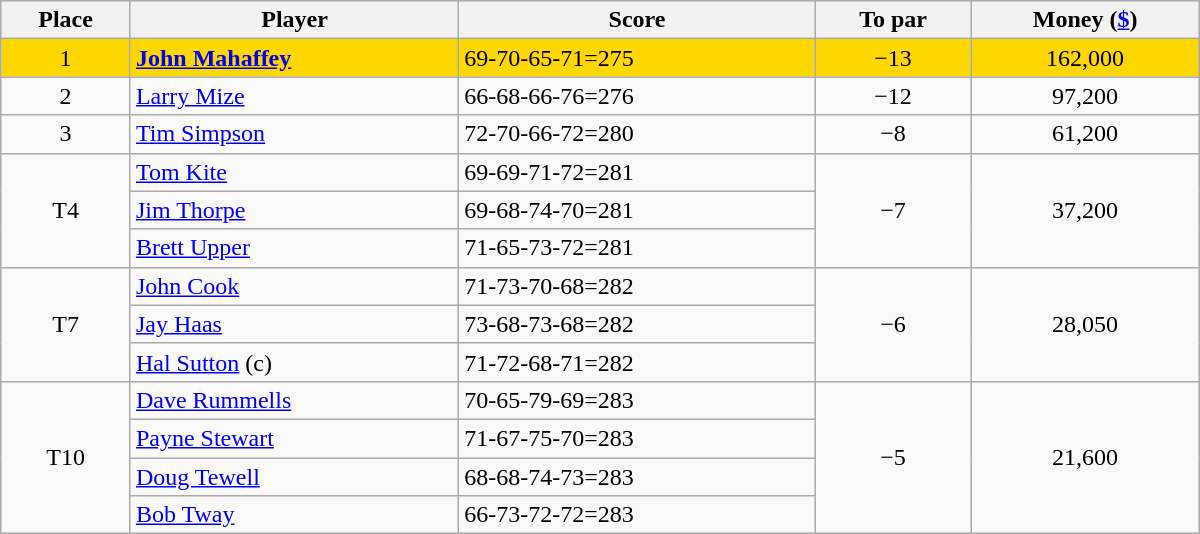<table class="wikitable" style="width:50em;margin-bottom:0;">
<tr>
<th>Place</th>
<th>Player</th>
<th>Score</th>
<th>To par</th>
<th>Money (<a href='#'>$</a>)</th>
</tr>
<tr style="background:gold">
<td align=center>1</td>
<td> <strong><a href='#'>John Mahaffey</a></strong></td>
<td>69-70-65-71=275</td>
<td align=center>−13</td>
<td align=center>162,000</td>
</tr>
<tr>
<td align=center>2</td>
<td> <a href='#'>Larry Mize</a></td>
<td>66-68-66-76=276</td>
<td align=center>−12</td>
<td align=center>97,200</td>
</tr>
<tr>
<td align=center>3</td>
<td> <a href='#'>Tim Simpson</a></td>
<td>72-70-66-72=280</td>
<td align=center>−8</td>
<td align=center>61,200</td>
</tr>
<tr>
<td rowspan=3 align=center>T4</td>
<td> <a href='#'>Tom Kite</a></td>
<td>69-69-71-72=281</td>
<td rowspan=3 align=center>−7</td>
<td rowspan=3 align=center>37,200</td>
</tr>
<tr>
<td> <a href='#'>Jim Thorpe</a></td>
<td>69-68-74-70=281</td>
</tr>
<tr>
<td> <a href='#'>Brett Upper</a></td>
<td>71-65-73-72=281</td>
</tr>
<tr>
<td rowspan=3 align=center>T7</td>
<td> <a href='#'>John Cook</a></td>
<td>71-73-70-68=282</td>
<td rowspan=3 align=center>−6</td>
<td rowspan=3 align=center>28,050</td>
</tr>
<tr>
<td> <a href='#'>Jay Haas</a></td>
<td>73-68-73-68=282</td>
</tr>
<tr>
<td> <a href='#'>Hal Sutton</a> (c)</td>
<td>71-72-68-71=282</td>
</tr>
<tr>
<td rowspan=4 align=center>T10</td>
<td> <a href='#'>Dave Rummells</a></td>
<td>70-65-79-69=283</td>
<td rowspan=4 align=center>−5</td>
<td rowspan=4 align=center>21,600</td>
</tr>
<tr>
<td> <a href='#'>Payne Stewart</a></td>
<td>71-67-75-70=283</td>
</tr>
<tr>
<td> <a href='#'>Doug Tewell</a></td>
<td>68-68-74-73=283</td>
</tr>
<tr>
<td> <a href='#'>Bob Tway</a></td>
<td>66-73-72-72=283</td>
</tr>
</table>
